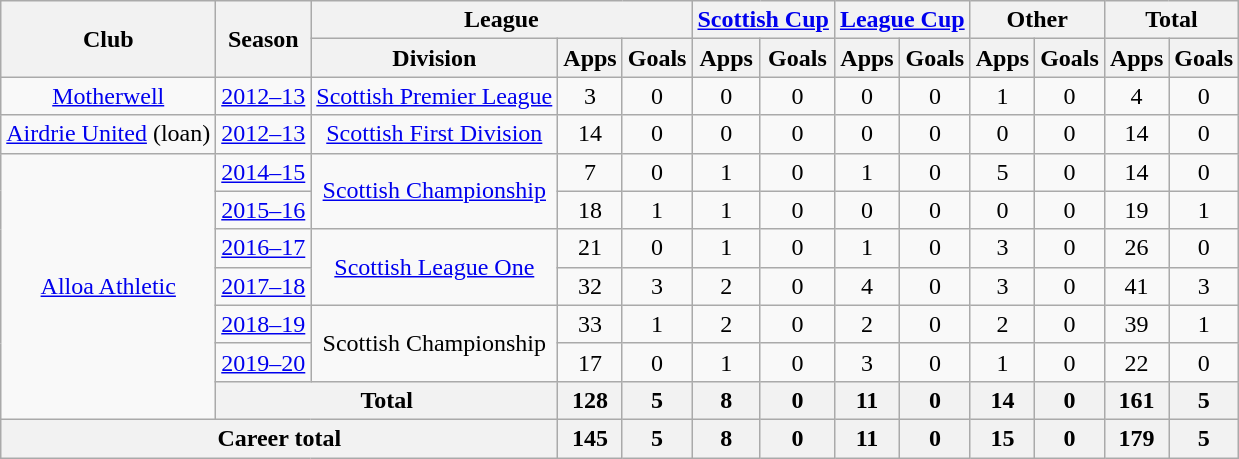<table class="wikitable" style="text-align:center">
<tr>
<th rowspan=2>Club</th>
<th rowspan=2>Season</th>
<th colspan=3>League</th>
<th colspan=2><a href='#'>Scottish Cup</a></th>
<th colspan=2><a href='#'>League Cup</a></th>
<th colspan=2>Other</th>
<th colspan=2>Total</th>
</tr>
<tr>
<th>Division</th>
<th>Apps</th>
<th>Goals</th>
<th>Apps</th>
<th>Goals</th>
<th>Apps</th>
<th>Goals</th>
<th>Apps</th>
<th>Goals</th>
<th>Apps</th>
<th>Goals</th>
</tr>
<tr>
<td><a href='#'>Motherwell</a></td>
<td><a href='#'>2012–13</a></td>
<td><a href='#'>Scottish Premier League</a></td>
<td>3</td>
<td>0</td>
<td>0</td>
<td>0</td>
<td>0</td>
<td>0</td>
<td>1</td>
<td>0</td>
<td>4</td>
<td>0</td>
</tr>
<tr>
<td><a href='#'>Airdrie United</a> (loan)</td>
<td><a href='#'>2012–13</a></td>
<td><a href='#'>Scottish First Division</a></td>
<td>14</td>
<td>0</td>
<td>0</td>
<td>0</td>
<td>0</td>
<td>0</td>
<td>0</td>
<td>0</td>
<td>14</td>
<td>0</td>
</tr>
<tr>
<td rowspan="7"><a href='#'>Alloa Athletic</a></td>
<td><a href='#'>2014–15</a></td>
<td rowspan="2"><a href='#'>Scottish Championship</a></td>
<td>7</td>
<td>0</td>
<td>1</td>
<td>0</td>
<td>1</td>
<td>0</td>
<td>5</td>
<td>0</td>
<td>14</td>
<td>0</td>
</tr>
<tr>
<td><a href='#'>2015–16</a></td>
<td>18</td>
<td>1</td>
<td>1</td>
<td>0</td>
<td>0</td>
<td>0</td>
<td>0</td>
<td>0</td>
<td>19</td>
<td>1</td>
</tr>
<tr>
<td><a href='#'>2016–17</a></td>
<td rowspan="2"><a href='#'>Scottish League One</a></td>
<td>21</td>
<td>0</td>
<td>1</td>
<td>0</td>
<td>1</td>
<td>0</td>
<td>3</td>
<td>0</td>
<td>26</td>
<td>0</td>
</tr>
<tr>
<td><a href='#'>2017–18</a></td>
<td>32</td>
<td>3</td>
<td>2</td>
<td>0</td>
<td>4</td>
<td>0</td>
<td>3</td>
<td>0</td>
<td>41</td>
<td>3</td>
</tr>
<tr>
<td><a href='#'>2018–19</a></td>
<td rowspan=2>Scottish Championship</td>
<td>33</td>
<td>1</td>
<td>2</td>
<td>0</td>
<td>2</td>
<td>0</td>
<td>2</td>
<td>0</td>
<td>39</td>
<td>1</td>
</tr>
<tr>
<td><a href='#'>2019–20</a></td>
<td>17</td>
<td>0</td>
<td>1</td>
<td>0</td>
<td>3</td>
<td>0</td>
<td>1</td>
<td>0</td>
<td>22</td>
<td>0</td>
</tr>
<tr>
<th colspan="2">Total</th>
<th>128</th>
<th>5</th>
<th>8</th>
<th>0</th>
<th>11</th>
<th>0</th>
<th>14</th>
<th>0</th>
<th>161</th>
<th>5</th>
</tr>
<tr>
<th colspan="3">Career total</th>
<th>145</th>
<th>5</th>
<th>8</th>
<th>0</th>
<th>11</th>
<th>0</th>
<th>15</th>
<th>0</th>
<th>179</th>
<th>5</th>
</tr>
</table>
